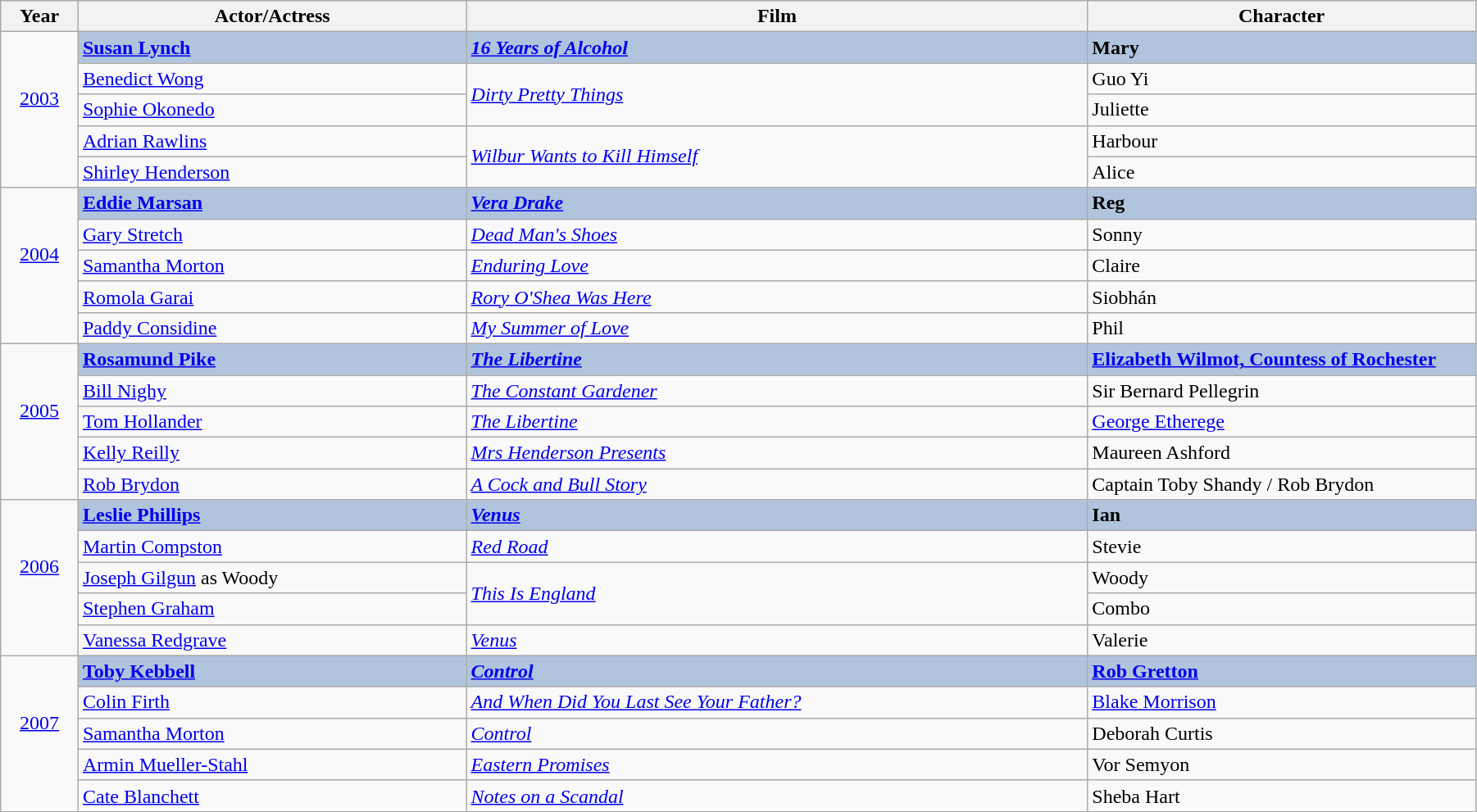<table class="wikitable" width="95%" cellpadding="5">
<tr>
<th width="5%">Year</th>
<th width="25%">Actor/Actress</th>
<th width="40%">Film</th>
<th width="25%">Character</th>
</tr>
<tr>
<td rowspan="5" style="text-align:center;"><a href='#'>2003</a><br><br></td>
<td style="background:#B0C4DE"><strong><a href='#'>Susan Lynch</a></strong></td>
<td style="background:#B0C4DE"><strong><em><a href='#'>16 Years of Alcohol</a></em></strong></td>
<td style="background:#B0C4DE"><strong>Mary</strong></td>
</tr>
<tr>
<td><a href='#'>Benedict Wong</a></td>
<td rowspan="2"><em><a href='#'>Dirty Pretty Things</a></em></td>
<td>Guo Yi</td>
</tr>
<tr>
<td><a href='#'>Sophie Okonedo</a></td>
<td>Juliette</td>
</tr>
<tr>
<td><a href='#'>Adrian Rawlins</a></td>
<td rowspan="2"><em><a href='#'>Wilbur Wants to Kill Himself</a></em></td>
<td>Harbour</td>
</tr>
<tr>
<td><a href='#'>Shirley Henderson</a></td>
<td>Alice</td>
</tr>
<tr>
<td rowspan="5" style="text-align:center;"><a href='#'>2004</a><br><br></td>
<td style="background:#B0C4DE"><strong><a href='#'>Eddie Marsan</a></strong></td>
<td style="background:#B0C4DE"><strong><em><a href='#'>Vera Drake</a></em></strong></td>
<td style="background:#B0C4DE"><strong>Reg</strong></td>
</tr>
<tr>
<td><a href='#'>Gary Stretch</a></td>
<td><em><a href='#'>Dead Man's Shoes</a></em></td>
<td>Sonny</td>
</tr>
<tr>
<td><a href='#'>Samantha Morton</a></td>
<td><em><a href='#'>Enduring Love</a></em></td>
<td>Claire</td>
</tr>
<tr>
<td><a href='#'>Romola Garai</a></td>
<td><em><a href='#'>Rory O'Shea Was Here</a></em></td>
<td>Siobhán</td>
</tr>
<tr>
<td><a href='#'>Paddy Considine</a></td>
<td><em><a href='#'>My Summer of Love</a></em></td>
<td>Phil</td>
</tr>
<tr>
<td rowspan="5" style="text-align:center;"><a href='#'>2005</a><br><br></td>
<td style="background:#B0C4DE"><strong><a href='#'>Rosamund Pike</a></strong></td>
<td style="background:#B0C4DE"><strong><em><a href='#'>The Libertine</a></em></strong></td>
<td style="background:#B0C4DE"><strong><a href='#'>Elizabeth Wilmot, Countess of Rochester</a></strong></td>
</tr>
<tr>
<td><a href='#'>Bill Nighy</a></td>
<td><em><a href='#'>The Constant Gardener</a></em></td>
<td>Sir Bernard Pellegrin</td>
</tr>
<tr>
<td><a href='#'>Tom Hollander</a></td>
<td><em><a href='#'>The Libertine</a></em></td>
<td><a href='#'>George Etherege</a></td>
</tr>
<tr>
<td><a href='#'>Kelly Reilly</a></td>
<td><em><a href='#'>Mrs Henderson Presents</a></em></td>
<td>Maureen Ashford</td>
</tr>
<tr>
<td><a href='#'>Rob Brydon</a></td>
<td><em><a href='#'>A Cock and Bull Story</a></em></td>
<td>Captain Toby Shandy / Rob Brydon</td>
</tr>
<tr>
<td rowspan="5" style="text-align:center;"><a href='#'>2006</a><br><br></td>
<td style="background:#B0C4DE"><strong><a href='#'>Leslie Phillips</a></strong></td>
<td style="background:#B0C4DE"><strong><em><a href='#'>Venus</a></em></strong></td>
<td style="background:#B0C4DE"><strong>Ian</strong></td>
</tr>
<tr>
<td><a href='#'>Martin Compston</a></td>
<td><em><a href='#'>Red Road</a></em></td>
<td>Stevie</td>
</tr>
<tr>
<td><a href='#'>Joseph Gilgun</a> as Woody</td>
<td rowspan="2"><em><a href='#'>This Is England</a></em></td>
<td>Woody</td>
</tr>
<tr>
<td><a href='#'>Stephen Graham</a></td>
<td>Combo</td>
</tr>
<tr>
<td><a href='#'>Vanessa Redgrave</a></td>
<td><em><a href='#'>Venus</a></em></td>
<td>Valerie</td>
</tr>
<tr>
<td rowspan="5" style="text-align:center;"><a href='#'>2007</a><br><br></td>
<td style="background:#B0C4DE"><strong><a href='#'>Toby Kebbell</a></strong></td>
<td style="background:#B0C4DE"><strong><em><a href='#'>Control</a></em></strong></td>
<td style="background:#B0C4DE"><strong><a href='#'>Rob Gretton</a></strong></td>
</tr>
<tr>
<td><a href='#'>Colin Firth</a></td>
<td><em><a href='#'>And When Did You Last See Your Father?</a></em></td>
<td><a href='#'>Blake Morrison</a></td>
</tr>
<tr>
<td><a href='#'>Samantha Morton</a></td>
<td><em><a href='#'>Control</a></em></td>
<td>Deborah Curtis</td>
</tr>
<tr>
<td><a href='#'>Armin Mueller-Stahl</a></td>
<td><em><a href='#'>Eastern Promises</a></em></td>
<td>Vor Semyon</td>
</tr>
<tr>
<td><a href='#'>Cate Blanchett</a></td>
<td><em><a href='#'>Notes on a Scandal</a></em></td>
<td>Sheba Hart</td>
</tr>
<tr>
</tr>
</table>
